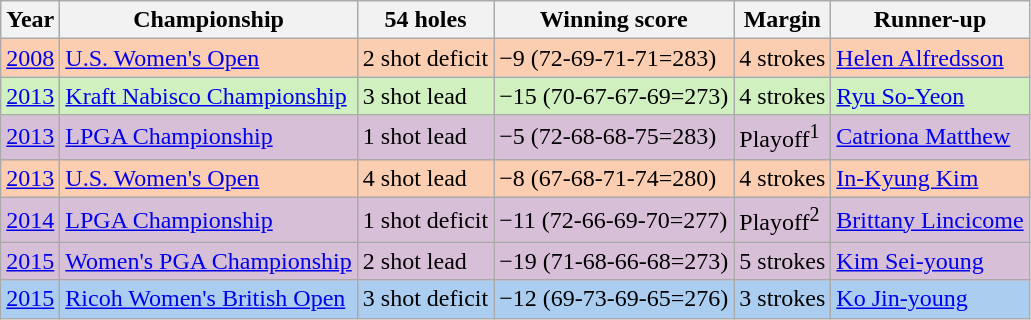<table class="wikitable">
<tr>
<th>Year</th>
<th>Championship</th>
<th>54 holes</th>
<th>Winning score</th>
<th>Margin</th>
<th>Runner-up</th>
</tr>
<tr style="background:#FBCEB1;">
<td align=center><a href='#'>2008</a></td>
<td><a href='#'>U.S. Women's Open</a></td>
<td>2 shot deficit</td>
<td>−9 (72-69-71-71=283)</td>
<td>4 strokes</td>
<td> <a href='#'>Helen Alfredsson</a></td>
</tr>
<tr style="background:#D0F0C0;">
<td align=center><a href='#'>2013</a></td>
<td><a href='#'>Kraft Nabisco Championship</a></td>
<td>3 shot lead</td>
<td>−15 (70-67-67-69=273)</td>
<td>4 strokes</td>
<td> <a href='#'>Ryu So-Yeon</a></td>
</tr>
<tr style="background:#D8BFD8;">
<td align=center><a href='#'>2013</a></td>
<td><a href='#'>LPGA Championship</a></td>
<td>1 shot lead</td>
<td>−5 (72-68-68-75=283)</td>
<td>Playoff<sup>1</sup></td>
<td> <a href='#'>Catriona Matthew</a></td>
</tr>
<tr style="background:#FBCEB1;">
<td align=center><a href='#'>2013</a></td>
<td><a href='#'>U.S. Women's Open</a></td>
<td>4 shot lead</td>
<td>−8 (67-68-71-74=280)</td>
<td>4 strokes</td>
<td> <a href='#'>In-Kyung Kim</a></td>
</tr>
<tr style="background:#D8BFD8;">
<td align=center><a href='#'>2014</a></td>
<td><a href='#'>LPGA Championship</a></td>
<td>1 shot deficit</td>
<td>−11 (72-66-69-70=277)</td>
<td>Playoff<sup>2</sup></td>
<td> <a href='#'>Brittany Lincicome</a></td>
</tr>
<tr style="background:#D8BFD8;">
<td align=center><a href='#'>2015</a></td>
<td><a href='#'>Women's PGA Championship</a></td>
<td>2 shot lead</td>
<td>−19 (71-68-66-68=273)</td>
<td>5 strokes</td>
<td> <a href='#'>Kim Sei-young</a></td>
</tr>
<tr style="background:#ABCDEF;">
<td align=center><a href='#'>2015</a></td>
<td><a href='#'>Ricoh Women's British Open</a></td>
<td>3 shot deficit</td>
<td>−12 (69-73-69-65=276)</td>
<td>3 strokes</td>
<td> <a href='#'>Ko Jin-young</a></td>
</tr>
</table>
